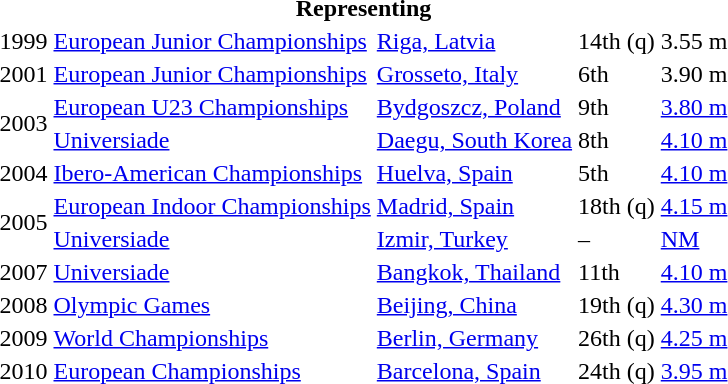<table>
<tr>
<th colspan="5">Representing </th>
</tr>
<tr>
<td>1999</td>
<td><a href='#'>European Junior Championships</a></td>
<td><a href='#'>Riga, Latvia</a></td>
<td>14th (q)</td>
<td>3.55 m</td>
</tr>
<tr>
<td>2001</td>
<td><a href='#'>European Junior Championships</a></td>
<td><a href='#'>Grosseto, Italy</a></td>
<td>6th</td>
<td>3.90 m</td>
</tr>
<tr>
<td rowspan=2>2003</td>
<td><a href='#'>European U23 Championships</a></td>
<td><a href='#'>Bydgoszcz, Poland</a></td>
<td>9th</td>
<td><a href='#'>3.80 m</a></td>
</tr>
<tr>
<td><a href='#'>Universiade</a></td>
<td><a href='#'>Daegu, South Korea</a></td>
<td>8th</td>
<td><a href='#'>4.10 m</a></td>
</tr>
<tr>
<td>2004</td>
<td><a href='#'>Ibero-American Championships</a></td>
<td><a href='#'>Huelva, Spain</a></td>
<td>5th</td>
<td><a href='#'>4.10 m</a></td>
</tr>
<tr>
<td rowspan=2>2005</td>
<td><a href='#'>European Indoor Championships</a></td>
<td><a href='#'>Madrid, Spain</a></td>
<td>18th (q)</td>
<td><a href='#'>4.15 m</a></td>
</tr>
<tr>
<td><a href='#'>Universiade</a></td>
<td><a href='#'>Izmir, Turkey</a></td>
<td>–</td>
<td><a href='#'>NM</a></td>
</tr>
<tr>
<td>2007</td>
<td><a href='#'>Universiade</a></td>
<td><a href='#'>Bangkok, Thailand</a></td>
<td>11th</td>
<td><a href='#'>4.10 m</a></td>
</tr>
<tr>
<td>2008</td>
<td><a href='#'>Olympic Games</a></td>
<td><a href='#'>Beijing, China</a></td>
<td>19th (q)</td>
<td><a href='#'>4.30 m</a></td>
</tr>
<tr>
<td>2009</td>
<td><a href='#'>World Championships</a></td>
<td><a href='#'>Berlin, Germany</a></td>
<td>26th (q)</td>
<td><a href='#'>4.25 m</a></td>
</tr>
<tr>
<td>2010</td>
<td><a href='#'>European Championships</a></td>
<td><a href='#'>Barcelona, Spain</a></td>
<td>24th (q)</td>
<td><a href='#'>3.95 m</a></td>
</tr>
</table>
